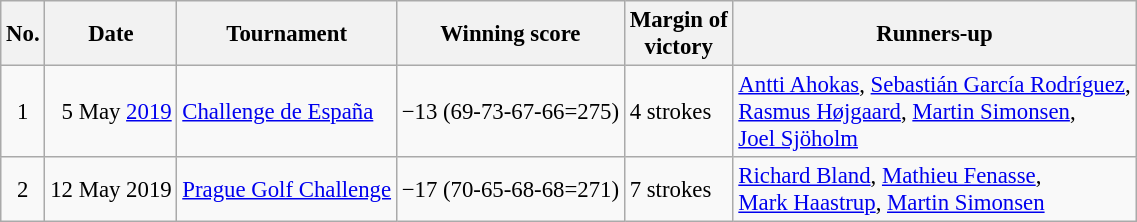<table class="wikitable" style="font-size:95%;">
<tr>
<th>No.</th>
<th>Date</th>
<th>Tournament</th>
<th>Winning score</th>
<th>Margin of<br>victory</th>
<th>Runners-up</th>
</tr>
<tr>
<td align=center>1</td>
<td align=right>5 May <a href='#'>2019</a></td>
<td><a href='#'>Challenge de España</a></td>
<td>−13 (69-73-67-66=275)</td>
<td>4 strokes</td>
<td> <a href='#'>Antti Ahokas</a>,  <a href='#'>Sebastián García Rodríguez</a>,<br> <a href='#'>Rasmus Højgaard</a>,  <a href='#'>Martin Simonsen</a>,<br> <a href='#'>Joel Sjöholm</a></td>
</tr>
<tr>
<td align=center>2</td>
<td align=right>12 May 2019</td>
<td><a href='#'>Prague Golf Challenge</a></td>
<td>−17 (70-65-68-68=271)</td>
<td>7 strokes</td>
<td> <a href='#'>Richard Bland</a>,  <a href='#'>Mathieu Fenasse</a>,<br> <a href='#'>Mark Haastrup</a>,  <a href='#'>Martin Simonsen</a></td>
</tr>
</table>
